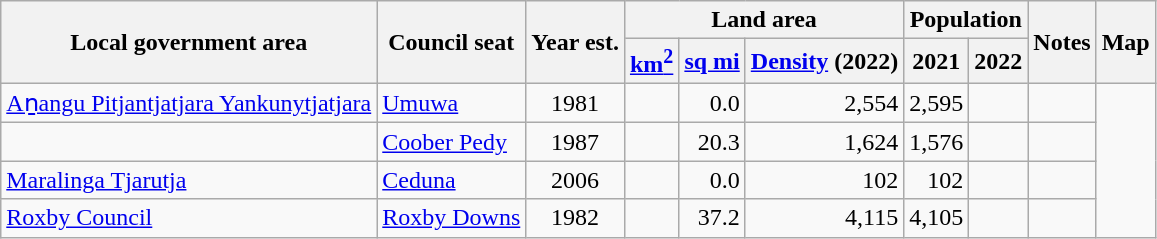<table class="wikitable sortable">
<tr>
<th scope="col" rowspan=2>Local government area</th>
<th scope="col" rowspan=2>Council seat</th>
<th scope="col" rowspan=2>Year est.</th>
<th colspan="3" scope="col">Land area</th>
<th scope="col" colspan=2>Population</th>
<th class=unsortable scope="col" rowspan=2>Notes</th>
<th class=unsortable scope="col" rowspan=2>Map</th>
</tr>
<tr>
<th scope="col"><a href='#'>km<sup>2</sup></a></th>
<th scope="col"><a href='#'>sq mi</a></th>
<th><a href='#'>Density</a> (2022)</th>
<th scope="col">2021</th>
<th scope="col">2022</th>
</tr>
<tr>
<td><a href='#'>Aṉangu Pitjantjatjara Yankunytjatjara</a></td>
<td><a href='#'>Umuwa</a></td>
<td align=center>1981</td>
<td></td>
<td align=right>0.0</td>
<td align="right">2,554</td>
<td align="right">2,595</td>
<td></td>
<td></td>
</tr>
<tr>
<td></td>
<td><a href='#'>Coober Pedy</a></td>
<td align=center>1987</td>
<td></td>
<td align=right>20.3</td>
<td align="right">1,624</td>
<td align="right">1,576</td>
<td></td>
<td></td>
</tr>
<tr>
<td><a href='#'>Maralinga Tjarutja</a></td>
<td><a href='#'>Ceduna</a></td>
<td align=center>2006</td>
<td></td>
<td align=right>0.0</td>
<td align="right">102</td>
<td align="right">102</td>
<td></td>
<td></td>
</tr>
<tr>
<td><a href='#'>Roxby Council</a></td>
<td><a href='#'>Roxby Downs</a></td>
<td align="center">1982</td>
<td></td>
<td align="right">37.2</td>
<td align="right">4,115</td>
<td align="right">4,105</td>
<td></td>
<td></td>
</tr>
</table>
